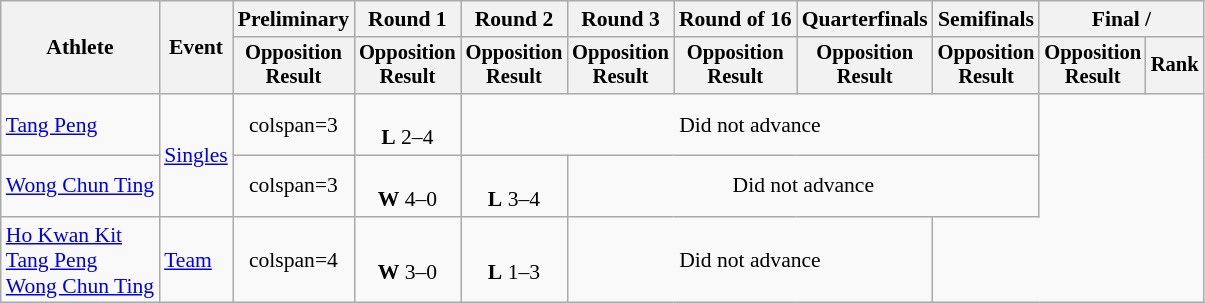<table class="wikitable" style="font-size:90%;">
<tr>
<th rowspan=2>Athlete</th>
<th rowspan=2>Event</th>
<th>Preliminary</th>
<th>Round 1</th>
<th>Round 2</th>
<th>Round 3</th>
<th>Round of 16</th>
<th>Quarterfinals</th>
<th>Semifinals</th>
<th colspan=2>Final / </th>
</tr>
<tr style="font-size:95%">
<th>Opposition<br>Result</th>
<th>Opposition<br>Result</th>
<th>Opposition<br>Result</th>
<th>Opposition<br>Result</th>
<th>Opposition<br>Result</th>
<th>Opposition<br>Result</th>
<th>Opposition<br>Result</th>
<th>Opposition<br>Result</th>
<th>Rank</th>
</tr>
<tr align=center>
<td align=left><a href='#'>Tang Peng</a></td>
<td align=left rowspan=2><a href='#'>Singles</a></td>
<td>colspan=3 </td>
<td><br><strong>L</strong> 2–4</td>
<td colspan=5>Did not advance</td>
</tr>
<tr align=center>
<td align=left><a href='#'>Wong Chun Ting</a></td>
<td>colspan=3 </td>
<td><br><strong>W</strong> 4–0</td>
<td><br><strong>L</strong> 3–4</td>
<td colspan=4>Did not advance</td>
</tr>
<tr align=center>
<td align=left><a href='#'>Ho Kwan Kit</a><br><a href='#'>Tang Peng</a><br><a href='#'>Wong Chun Ting</a></td>
<td align=left><a href='#'>Team</a></td>
<td>colspan=4 </td>
<td><br><strong>W</strong> 3–0</td>
<td><br><strong>L</strong> 1–3</td>
<td colspan=3>Did not advance</td>
</tr>
</table>
